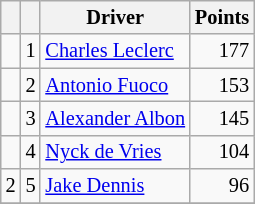<table class="wikitable" style="font-size: 85%;">
<tr>
<th></th>
<th></th>
<th>Driver</th>
<th>Points</th>
</tr>
<tr>
<td align="left"></td>
<td align="center">1</td>
<td> <a href='#'>Charles Leclerc</a></td>
<td align="right">177</td>
</tr>
<tr>
<td align="left"></td>
<td align="center">2</td>
<td> <a href='#'>Antonio Fuoco</a></td>
<td align="right">153</td>
</tr>
<tr>
<td align="left"></td>
<td align="center">3</td>
<td> <a href='#'>Alexander Albon</a></td>
<td align="right">145</td>
</tr>
<tr>
<td align="left"></td>
<td align="center">4</td>
<td> <a href='#'>Nyck de Vries</a></td>
<td align="right">104</td>
</tr>
<tr>
<td align="left"> 2</td>
<td align="center">5</td>
<td> <a href='#'>Jake Dennis</a></td>
<td align="right">96</td>
</tr>
<tr>
</tr>
</table>
